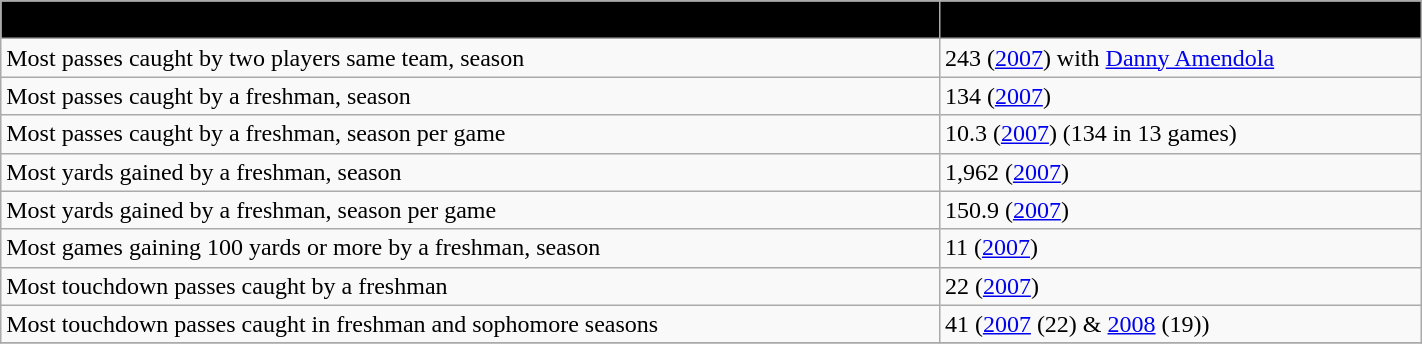<table class="wikitable sortable" style="width:75%">
<tr>
<th style="background:#000000;"><span>NCAA record</span></th>
<th style="background:#000000;"><span>Statistic</span></th>
</tr>
<tr>
<td align="left">Most passes caught by two players same team, season</td>
<td align="left">243 (<a href='#'>2007</a>) with <a href='#'>Danny Amendola</a></td>
</tr>
<tr>
<td align="left">Most passes caught by a freshman, season</td>
<td align="left">134 (<a href='#'>2007</a>)</td>
</tr>
<tr>
<td align="left">Most passes caught by a freshman, season per game</td>
<td align="left">10.3 (<a href='#'>2007</a>) (134 in 13 games)</td>
</tr>
<tr>
<td align="left">Most yards gained by a freshman, season</td>
<td align="left">1,962 (<a href='#'>2007</a>)</td>
</tr>
<tr>
<td align="left">Most yards gained by a freshman, season per game</td>
<td align="left">150.9 (<a href='#'>2007</a>)</td>
</tr>
<tr>
<td align="left">Most games gaining 100 yards or more by a freshman, season</td>
<td align="left">11 (<a href='#'>2007</a>)</td>
</tr>
<tr>
<td align="left">Most touchdown passes caught by a freshman</td>
<td align="left">22 (<a href='#'>2007</a>)</td>
</tr>
<tr>
<td align="left">Most touchdown passes caught in freshman and sophomore seasons</td>
<td align="left">41 (<a href='#'>2007</a> (22) & <a href='#'>2008</a> (19))</td>
</tr>
<tr>
</tr>
</table>
